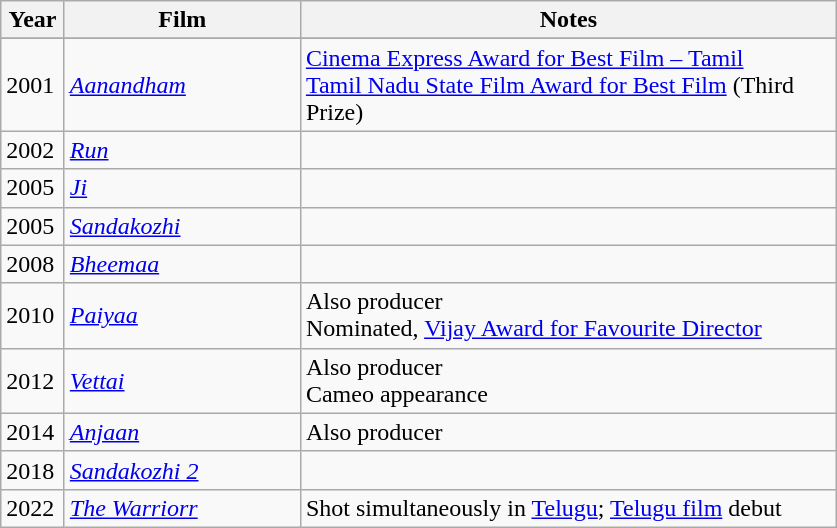<table class="wikitable sortable">
<tr>
<th rowspan="2" style="width:35px;">Year</th>
<th rowspan="2" style="width:150px;">Film</th>
<th rowspan="2"  style="text-align:center; width:350px;" class="unsortable">Notes</th>
</tr>
<tr>
</tr>
<tr>
</tr>
<tr>
<td>2001</td>
<td><em><a href='#'>Aanandham</a></em></td>
<td><a href='#'>Cinema Express Award for Best Film – Tamil</a><br><a href='#'>Tamil Nadu State Film Award for Best Film</a> (Third Prize)</td>
</tr>
<tr>
<td>2002</td>
<td><em><a href='#'>Run</a></em></td>
<td></td>
</tr>
<tr>
<td>2005</td>
<td><em><a href='#'>Ji</a></em></td>
<td></td>
</tr>
<tr>
<td>2005</td>
<td><em><a href='#'>Sandakozhi</a></em></td>
<td></td>
</tr>
<tr>
<td>2008</td>
<td><em><a href='#'>Bheemaa</a></em></td>
<td></td>
</tr>
<tr>
<td>2010</td>
<td><em><a href='#'>Paiyaa</a></em></td>
<td>Also producer<br>Nominated, <a href='#'>Vijay Award for Favourite Director</a></td>
</tr>
<tr>
<td>2012</td>
<td><em><a href='#'>Vettai</a></em></td>
<td>Also producer<br>Cameo appearance</td>
</tr>
<tr>
<td>2014</td>
<td><em><a href='#'>Anjaan</a></em></td>
<td>Also producer</td>
</tr>
<tr>
<td>2018</td>
<td><em><a href='#'>Sandakozhi 2</a></em></td>
<td></td>
</tr>
<tr>
<td>2022</td>
<td><em><a href='#'>The Warriorr</a></em></td>
<td>Shot simultaneously in <a href='#'>Telugu</a>; <a href='#'>Telugu film</a> debut</td>
</tr>
</table>
